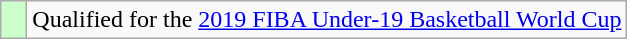<table class="wikitable">
<tr>
<td width=10px bgcolor="#ccffcc"></td>
<td>Qualified for the <a href='#'>2019 FIBA Under-19 Basketball World Cup</a></td>
</tr>
</table>
